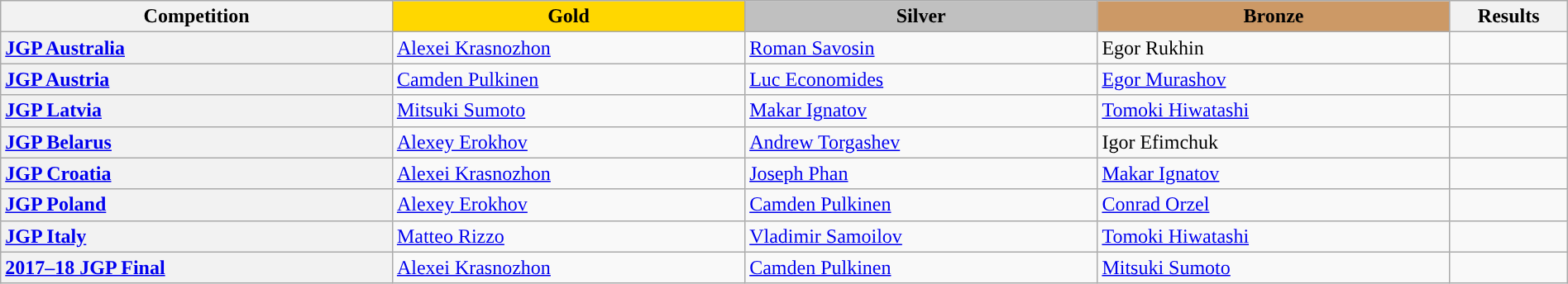<table class="wikitable unsortable" style="text-align:left; width:100%">
<tr>
<th scope="col" style="text-align:center; width:25%;">Competition</th>
<td scope="col" style="text-align:center; width:22.5%; background:gold"><strong>Gold</strong></td>
<td scope="col" style="text-align:center; width:22.5%; background:silver"><strong>Silver</strong></td>
<td scope="col" style="text-align:center; width:22.5%; background:#c96"><strong>Bronze</strong></td>
<th scope="col" style="text-align:center; width:7.5%;">Results</th>
</tr>
<tr>
<th scope="row" style="text-align:left"> <a href='#'>JGP Australia</a></th>
<td> <a href='#'>Alexei Krasnozhon</a></td>
<td> <a href='#'>Roman Savosin</a></td>
<td> Egor Rukhin</td>
<td></td>
</tr>
<tr>
<th scope="row" style="text-align:left"> <a href='#'>JGP Austria</a></th>
<td> <a href='#'>Camden Pulkinen</a></td>
<td> <a href='#'>Luc Economides</a></td>
<td> <a href='#'>Egor Murashov</a></td>
<td></td>
</tr>
<tr>
<th scope="row" style="text-align:left"> <a href='#'>JGP Latvia</a></th>
<td> <a href='#'>Mitsuki Sumoto</a></td>
<td> <a href='#'>Makar Ignatov</a></td>
<td> <a href='#'>Tomoki Hiwatashi</a></td>
<td></td>
</tr>
<tr>
<th scope="row" style="text-align:left"> <a href='#'>JGP Belarus</a></th>
<td> <a href='#'>Alexey Erokhov</a></td>
<td> <a href='#'>Andrew Torgashev</a></td>
<td> Igor Efimchuk</td>
<td></td>
</tr>
<tr>
<th scope="row" style="text-align:left"> <a href='#'>JGP Croatia</a></th>
<td> <a href='#'>Alexei Krasnozhon</a></td>
<td> <a href='#'>Joseph Phan</a></td>
<td> <a href='#'>Makar Ignatov</a></td>
<td></td>
</tr>
<tr>
<th scope="row" style="text-align:left"> <a href='#'>JGP Poland</a></th>
<td> <a href='#'>Alexey Erokhov</a></td>
<td> <a href='#'>Camden Pulkinen</a></td>
<td> <a href='#'>Conrad Orzel</a></td>
<td></td>
</tr>
<tr>
<th scope="row" style="text-align:left"> <a href='#'>JGP Italy</a></th>
<td> <a href='#'>Matteo Rizzo</a></td>
<td> <a href='#'>Vladimir Samoilov</a></td>
<td> <a href='#'>Tomoki Hiwatashi</a></td>
<td></td>
</tr>
<tr>
<th scope="row" style="text-align:left"> <a href='#'>2017–18 JGP Final</a></th>
<td> <a href='#'>Alexei Krasnozhon</a></td>
<td> <a href='#'>Camden Pulkinen</a></td>
<td> <a href='#'>Mitsuki Sumoto</a></td>
<td></td>
</tr>
</table>
